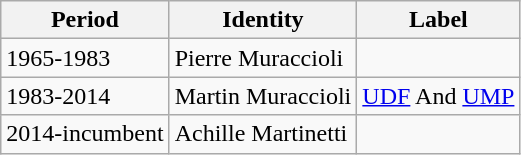<table class="wikitable">
<tr>
<th>Period</th>
<th>Identity</th>
<th>Label</th>
</tr>
<tr>
<td>1965-1983</td>
<td>Pierre Muraccioli</td>
<td></td>
</tr>
<tr>
<td>1983-2014</td>
<td>Martin Muraccioli</td>
<td><a href='#'>UDF</a> And <a href='#'>UMP</a></td>
</tr>
<tr>
<td>2014-incumbent</td>
<td>Achille Martinetti</td>
<td></td>
</tr>
</table>
